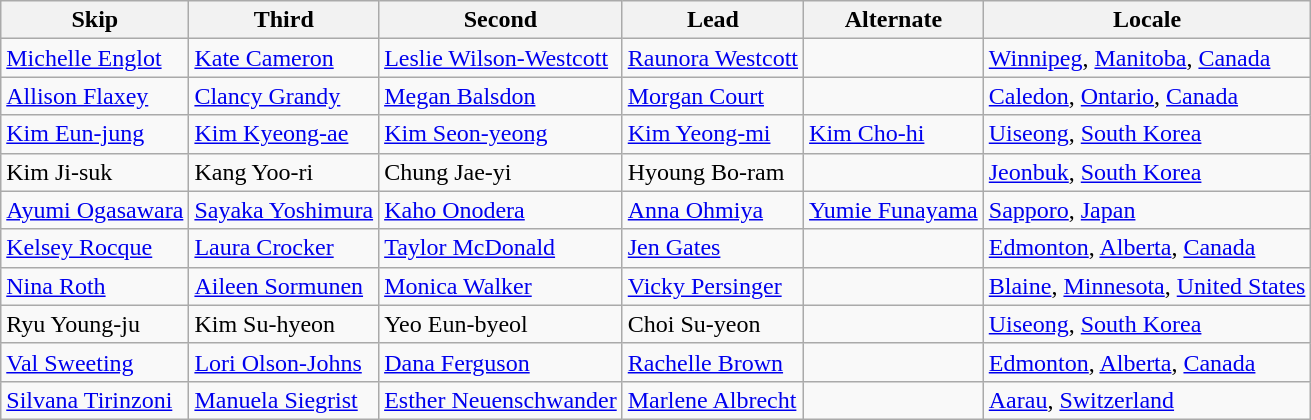<table class=wikitable>
<tr>
<th scope="col">Skip</th>
<th scope="col">Third</th>
<th scope="col">Second</th>
<th scope="col">Lead</th>
<th scope="col">Alternate</th>
<th scope="col">Locale</th>
</tr>
<tr>
<td><a href='#'>Michelle Englot</a></td>
<td><a href='#'>Kate Cameron</a></td>
<td><a href='#'>Leslie Wilson-Westcott</a></td>
<td><a href='#'>Raunora Westcott</a></td>
<td></td>
<td> <a href='#'>Winnipeg</a>, <a href='#'>Manitoba</a>, <a href='#'>Canada</a></td>
</tr>
<tr>
<td><a href='#'>Allison Flaxey</a></td>
<td><a href='#'>Clancy Grandy</a></td>
<td><a href='#'>Megan Balsdon</a></td>
<td><a href='#'>Morgan Court</a></td>
<td></td>
<td> <a href='#'>Caledon</a>, <a href='#'>Ontario</a>, <a href='#'>Canada</a></td>
</tr>
<tr>
<td><a href='#'>Kim Eun-jung</a></td>
<td><a href='#'>Kim Kyeong-ae</a></td>
<td><a href='#'>Kim Seon-yeong</a></td>
<td><a href='#'>Kim Yeong-mi</a></td>
<td><a href='#'>Kim Cho-hi</a></td>
<td> <a href='#'>Uiseong</a>, <a href='#'>South Korea</a></td>
</tr>
<tr>
<td>Kim Ji-suk</td>
<td>Kang Yoo-ri</td>
<td>Chung Jae-yi</td>
<td>Hyoung Bo-ram</td>
<td></td>
<td> <a href='#'>Jeonbuk</a>, <a href='#'>South Korea</a></td>
</tr>
<tr>
<td><a href='#'>Ayumi Ogasawara</a></td>
<td><a href='#'>Sayaka Yoshimura</a></td>
<td><a href='#'>Kaho Onodera</a></td>
<td><a href='#'>Anna Ohmiya</a></td>
<td><a href='#'>Yumie Funayama</a></td>
<td> <a href='#'>Sapporo</a>, <a href='#'>Japan</a></td>
</tr>
<tr>
<td><a href='#'>Kelsey Rocque</a></td>
<td><a href='#'>Laura Crocker</a></td>
<td><a href='#'>Taylor McDonald</a></td>
<td><a href='#'>Jen Gates</a></td>
<td></td>
<td> <a href='#'>Edmonton</a>, <a href='#'>Alberta</a>, <a href='#'>Canada</a></td>
</tr>
<tr>
<td><a href='#'>Nina Roth</a></td>
<td><a href='#'>Aileen Sormunen</a></td>
<td><a href='#'>Monica Walker</a></td>
<td><a href='#'>Vicky Persinger</a></td>
<td></td>
<td> <a href='#'>Blaine</a>, <a href='#'>Minnesota</a>, <a href='#'>United States</a></td>
</tr>
<tr>
<td>Ryu Young-ju</td>
<td>Kim Su-hyeon</td>
<td>Yeo Eun-byeol</td>
<td>Choi Su-yeon</td>
<td></td>
<td> <a href='#'>Uiseong</a>, <a href='#'>South Korea</a></td>
</tr>
<tr>
<td><a href='#'>Val Sweeting</a></td>
<td><a href='#'>Lori Olson-Johns</a></td>
<td><a href='#'>Dana Ferguson</a></td>
<td><a href='#'>Rachelle Brown</a></td>
<td></td>
<td> <a href='#'>Edmonton</a>, <a href='#'>Alberta</a>, <a href='#'>Canada</a></td>
</tr>
<tr>
<td><a href='#'>Silvana Tirinzoni</a></td>
<td><a href='#'>Manuela Siegrist</a></td>
<td><a href='#'>Esther Neuenschwander</a></td>
<td><a href='#'>Marlene Albrecht</a></td>
<td></td>
<td> <a href='#'>Aarau</a>, <a href='#'>Switzerland</a></td>
</tr>
</table>
